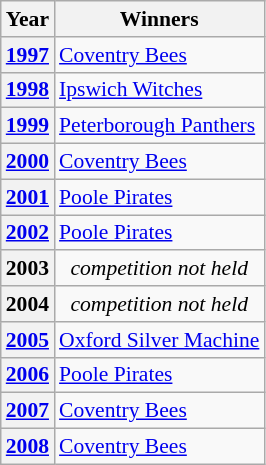<table class="wikitable" style="font-size: 90%">
<tr>
<th>Year</th>
<th>Winners</th>
</tr>
<tr>
<th><a href='#'>1997</a></th>
<td><a href='#'>Coventry Bees</a></td>
</tr>
<tr>
<th><a href='#'>1998</a></th>
<td><a href='#'>Ipswich Witches</a></td>
</tr>
<tr>
<th><a href='#'>1999</a></th>
<td><a href='#'>Peterborough Panthers</a></td>
</tr>
<tr>
<th><a href='#'>2000</a></th>
<td><a href='#'>Coventry Bees</a></td>
</tr>
<tr>
<th><a href='#'>2001</a></th>
<td><a href='#'>Poole Pirates</a></td>
</tr>
<tr>
<th><a href='#'>2002</a></th>
<td><a href='#'>Poole Pirates</a></td>
</tr>
<tr>
<th>2003</th>
<td align=center><em>competition not held</em></td>
</tr>
<tr>
<th>2004</th>
<td align=center><em>competition not held</em></td>
</tr>
<tr>
<th><a href='#'>2005</a></th>
<td><a href='#'>Oxford Silver Machine</a></td>
</tr>
<tr>
<th><a href='#'>2006</a></th>
<td><a href='#'>Poole Pirates</a></td>
</tr>
<tr>
<th><a href='#'>2007</a></th>
<td><a href='#'>Coventry Bees</a></td>
</tr>
<tr>
<th><a href='#'>2008</a></th>
<td><a href='#'>Coventry Bees</a></td>
</tr>
</table>
